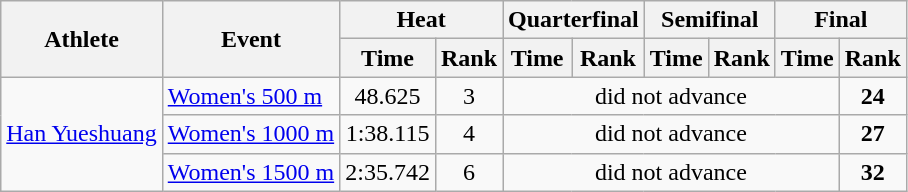<table class="wikitable">
<tr>
<th rowspan="2">Athlete</th>
<th rowspan="2">Event</th>
<th colspan="2">Heat</th>
<th colspan="2">Quarterfinal</th>
<th colspan="2">Semifinal</th>
<th colspan="2">Final</th>
</tr>
<tr>
<th>Time</th>
<th>Rank</th>
<th>Time</th>
<th>Rank</th>
<th>Time</th>
<th>Rank</th>
<th>Time</th>
<th>Rank</th>
</tr>
<tr>
<td rowspan=3><a href='#'>Han Yueshuang</a></td>
<td><a href='#'>Women's 500 m</a></td>
<td align="center">48.625</td>
<td align="center">3</td>
<td colspan=5 align="center">did not advance</td>
<td align="center"><strong>24</strong></td>
</tr>
<tr>
<td><a href='#'>Women's 1000 m</a></td>
<td align="center">1:38.115</td>
<td align="center">4</td>
<td colspan=5 align="center">did not advance</td>
<td align="center"><strong>27</strong></td>
</tr>
<tr>
<td><a href='#'>Women's 1500 m</a></td>
<td align="center">2:35.742</td>
<td align="center">6</td>
<td colspan=5 align="center">did not advance</td>
<td align="center"><strong>32</strong></td>
</tr>
</table>
